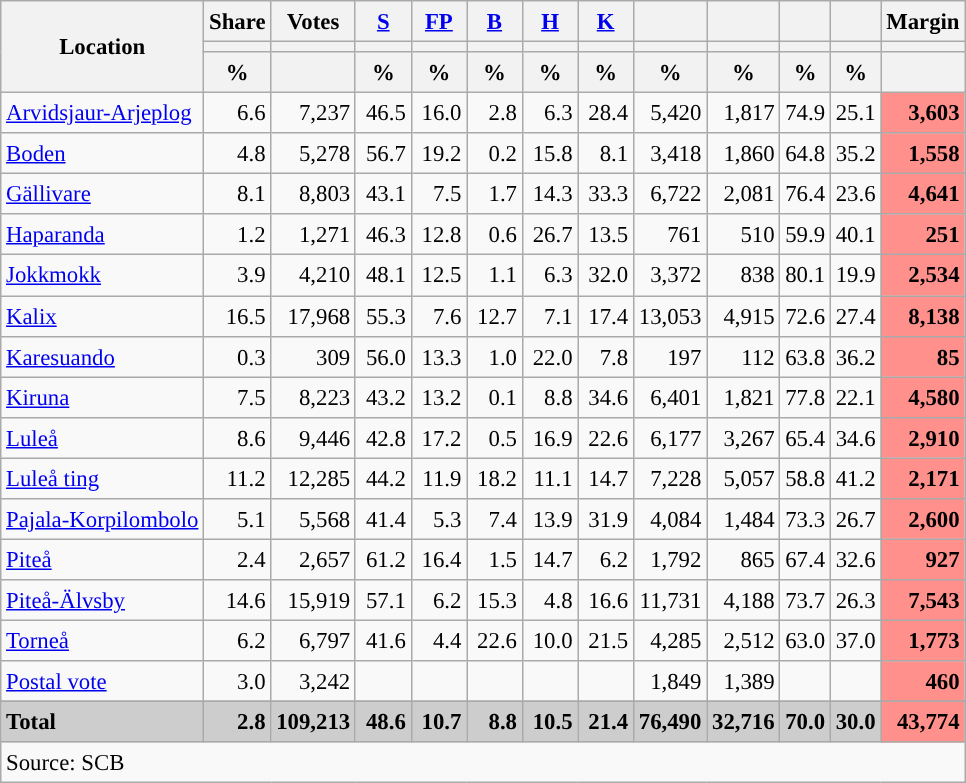<table class="wikitable sortable" style="text-align:right; font-size:95%; line-height:20px;">
<tr>
<th rowspan="3">Location</th>
<th>Share</th>
<th>Votes</th>
<th width="30px" class="unsortable"><a href='#'>S</a></th>
<th width="30px" class="unsortable"><a href='#'>FP</a></th>
<th width="30px" class="unsortable"><a href='#'>B</a></th>
<th width="30px" class="unsortable"><a href='#'>H</a></th>
<th width="30px" class="unsortable"><a href='#'>K</a></th>
<th></th>
<th></th>
<th></th>
<th></th>
<th>Margin</th>
</tr>
<tr>
<th></th>
<th></th>
<th style="background:"></th>
<th style="background:"></th>
<th style="background:"></th>
<th style="background:"></th>
<th style="background:"></th>
<th style="background:"></th>
<th style="background:"></th>
<th style="background:"></th>
<th style="background:"></th>
<th></th>
</tr>
<tr>
<th data-sort-type="number">%</th>
<th></th>
<th data-sort-type="number">%</th>
<th data-sort-type="number">%</th>
<th data-sort-type="number">%</th>
<th data-sort-type="number">%</th>
<th data-sort-type="number">%</th>
<th data-sort-type="number">%</th>
<th data-sort-type="number">%</th>
<th data-sort-type="number">%</th>
<th data-sort-type="number">%</th>
<th data-sort-type="number"></th>
</tr>
<tr>
<td align=left><a href='#'>Arvidsjaur-Arjeplog</a></td>
<td>6.6</td>
<td>7,237</td>
<td>46.5</td>
<td>16.0</td>
<td>2.8</td>
<td>6.3</td>
<td>28.4</td>
<td>5,420</td>
<td>1,817</td>
<td>74.9</td>
<td>25.1</td>
<td bgcolor=#ff908c><strong>3,603</strong></td>
</tr>
<tr>
<td align=left><a href='#'>Boden</a></td>
<td>4.8</td>
<td>5,278</td>
<td>56.7</td>
<td>19.2</td>
<td>0.2</td>
<td>15.8</td>
<td>8.1</td>
<td>3,418</td>
<td>1,860</td>
<td>64.8</td>
<td>35.2</td>
<td bgcolor=#ff908c><strong>1,558</strong></td>
</tr>
<tr>
<td align=left><a href='#'>Gällivare</a></td>
<td>8.1</td>
<td>8,803</td>
<td>43.1</td>
<td>7.5</td>
<td>1.7</td>
<td>14.3</td>
<td>33.3</td>
<td>6,722</td>
<td>2,081</td>
<td>76.4</td>
<td>23.6</td>
<td bgcolor=#ff908c><strong>4,641</strong></td>
</tr>
<tr>
<td align=left><a href='#'>Haparanda</a></td>
<td>1.2</td>
<td>1,271</td>
<td>46.3</td>
<td>12.8</td>
<td>0.6</td>
<td>26.7</td>
<td>13.5</td>
<td>761</td>
<td>510</td>
<td>59.9</td>
<td>40.1</td>
<td bgcolor=#ff908c><strong>251</strong></td>
</tr>
<tr>
<td align=left><a href='#'>Jokkmokk</a></td>
<td>3.9</td>
<td>4,210</td>
<td>48.1</td>
<td>12.5</td>
<td>1.1</td>
<td>6.3</td>
<td>32.0</td>
<td>3,372</td>
<td>838</td>
<td>80.1</td>
<td>19.9</td>
<td bgcolor=#ff908c><strong>2,534</strong></td>
</tr>
<tr>
<td align=left><a href='#'>Kalix</a></td>
<td>16.5</td>
<td>17,968</td>
<td>55.3</td>
<td>7.6</td>
<td>12.7</td>
<td>7.1</td>
<td>17.4</td>
<td>13,053</td>
<td>4,915</td>
<td>72.6</td>
<td>27.4</td>
<td bgcolor=#ff908c><strong>8,138</strong></td>
</tr>
<tr>
<td align=left><a href='#'>Karesuando</a></td>
<td>0.3</td>
<td>309</td>
<td>56.0</td>
<td>13.3</td>
<td>1.0</td>
<td>22.0</td>
<td>7.8</td>
<td>197</td>
<td>112</td>
<td>63.8</td>
<td>36.2</td>
<td bgcolor=#ff908c><strong>85</strong></td>
</tr>
<tr>
<td align=left><a href='#'>Kiruna</a></td>
<td>7.5</td>
<td>8,223</td>
<td>43.2</td>
<td>13.2</td>
<td>0.1</td>
<td>8.8</td>
<td>34.6</td>
<td>6,401</td>
<td>1,821</td>
<td>77.8</td>
<td>22.1</td>
<td bgcolor=#ff908c><strong>4,580</strong></td>
</tr>
<tr>
<td align=left><a href='#'>Luleå</a></td>
<td>8.6</td>
<td>9,446</td>
<td>42.8</td>
<td>17.2</td>
<td>0.5</td>
<td>16.9</td>
<td>22.6</td>
<td>6,177</td>
<td>3,267</td>
<td>65.4</td>
<td>34.6</td>
<td bgcolor=#ff908c><strong>2,910</strong></td>
</tr>
<tr>
<td align=left><a href='#'>Luleå ting</a></td>
<td>11.2</td>
<td>12,285</td>
<td>44.2</td>
<td>11.9</td>
<td>18.2</td>
<td>11.1</td>
<td>14.7</td>
<td>7,228</td>
<td>5,057</td>
<td>58.8</td>
<td>41.2</td>
<td bgcolor=#ff908c><strong>2,171</strong></td>
</tr>
<tr>
<td align=left><a href='#'>Pajala-Korpilombolo</a></td>
<td>5.1</td>
<td>5,568</td>
<td>41.4</td>
<td>5.3</td>
<td>7.4</td>
<td>13.9</td>
<td>31.9</td>
<td>4,084</td>
<td>1,484</td>
<td>73.3</td>
<td>26.7</td>
<td bgcolor=#ff908c><strong>2,600</strong></td>
</tr>
<tr>
<td align=left><a href='#'>Piteå</a></td>
<td>2.4</td>
<td>2,657</td>
<td>61.2</td>
<td>16.4</td>
<td>1.5</td>
<td>14.7</td>
<td>6.2</td>
<td>1,792</td>
<td>865</td>
<td>67.4</td>
<td>32.6</td>
<td bgcolor=#ff908c><strong>927</strong></td>
</tr>
<tr>
<td align=left><a href='#'>Piteå-Älvsby</a></td>
<td>14.6</td>
<td>15,919</td>
<td>57.1</td>
<td>6.2</td>
<td>15.3</td>
<td>4.8</td>
<td>16.6</td>
<td>11,731</td>
<td>4,188</td>
<td>73.7</td>
<td>26.3</td>
<td bgcolor=#ff908c><strong>7,543</strong></td>
</tr>
<tr>
<td align=left><a href='#'>Torneå</a></td>
<td>6.2</td>
<td>6,797</td>
<td>41.6</td>
<td>4.4</td>
<td>22.6</td>
<td>10.0</td>
<td>21.5</td>
<td>4,285</td>
<td>2,512</td>
<td>63.0</td>
<td>37.0</td>
<td bgcolor=#ff908c><strong>1,773</strong></td>
</tr>
<tr>
<td align=left><a href='#'>Postal vote</a></td>
<td>3.0</td>
<td>3,242</td>
<td></td>
<td></td>
<td></td>
<td></td>
<td></td>
<td>1,849</td>
<td>1,389</td>
<td></td>
<td></td>
<td bgcolor=#ff908c><strong>460</strong></td>
</tr>
<tr>
</tr>
<tr style="background:#CDCDCD;">
<td align=left><strong>Total</strong></td>
<td><strong>2.8</strong></td>
<td><strong>109,213</strong></td>
<td><strong>48.6</strong></td>
<td><strong>10.7</strong></td>
<td><strong>8.8</strong></td>
<td><strong>10.5</strong></td>
<td><strong>21.4</strong></td>
<td><strong>76,490</strong></td>
<td><strong>32,716</strong></td>
<td><strong>70.0</strong></td>
<td><strong>30.0</strong></td>
<td bgcolor=#ff908c><strong>43,774</strong></td>
</tr>
<tr>
<td align=left colspan=13>Source: SCB </td>
</tr>
</table>
